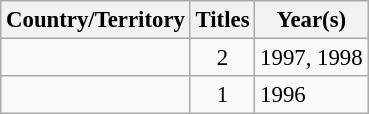<table class="wikitable sortable" style="font-size: 95%;">
<tr>
<th>Country/Territory</th>
<th>Titles</th>
<th>Year(s)</th>
</tr>
<tr>
<td><strong></strong></td>
<td style="text-align:center;">2</td>
<td>1997, 1998</td>
</tr>
<tr>
<td><strong></strong></td>
<td style="text-align:center;">1</td>
<td>1996</td>
</tr>
</table>
